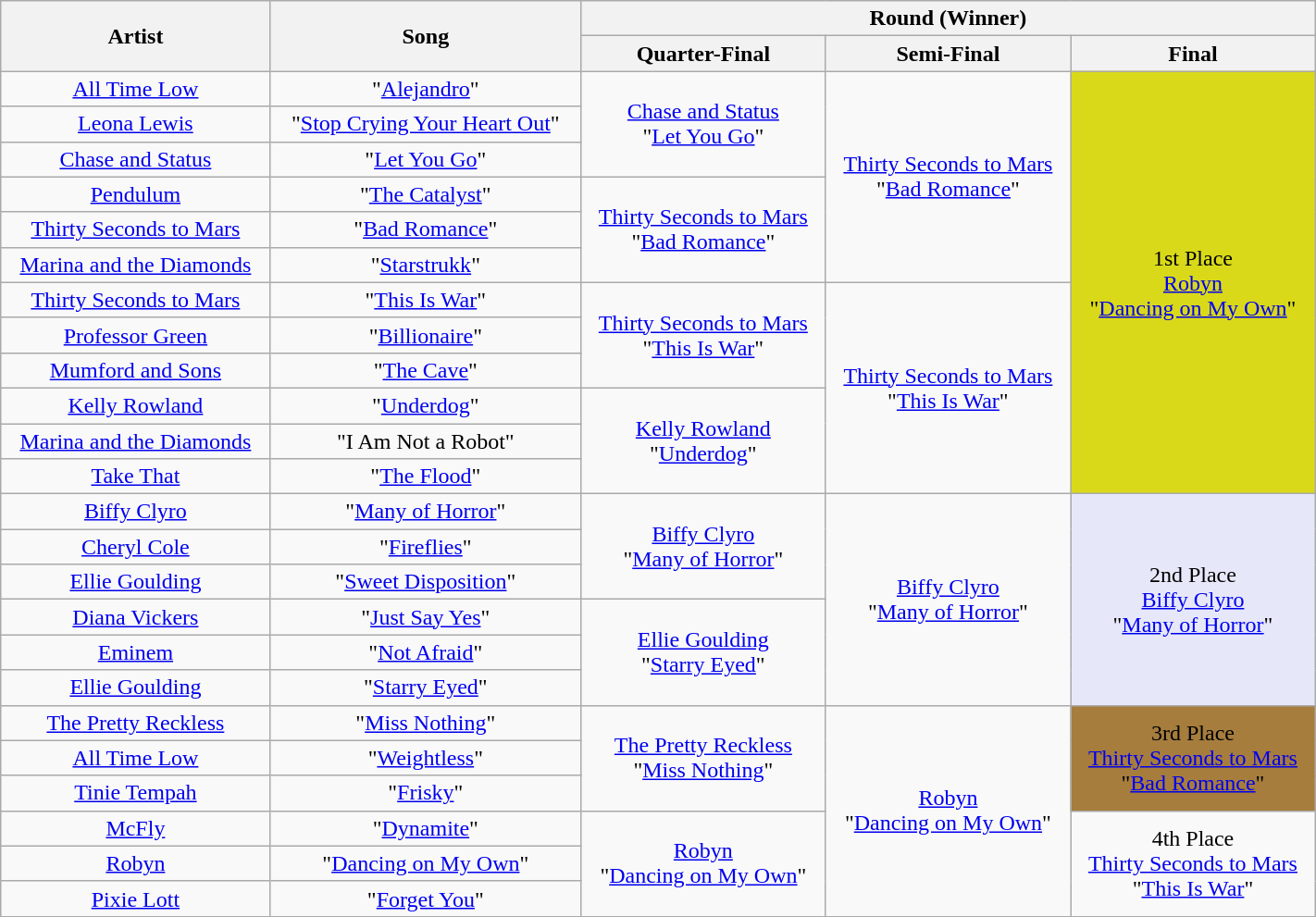<table class="wikitable" style="text-align:center" width=75%>
<tr>
<th rowspan='2'>Artist</th>
<th rowspan='2'>Song</th>
<th colspan='3'>Round (Winner)</th>
</tr>
<tr>
<th>Quarter-Final</th>
<th>Semi-Final</th>
<th>Final</th>
</tr>
<tr>
<td><a href='#'>All Time Low</a></td>
<td>"<a href='#'>Alejandro</a>"</td>
<td rowspan='3'><a href='#'>Chase and Status</a><br>"<a href='#'>Let You Go</a>"</td>
<td rowspan='6'><a href='#'>Thirty Seconds to Mars</a><br>"<a href='#'>Bad Romance</a>"</td>
<td rowspan='12' style="background:#D9D919">1st Place<br><a href='#'>Robyn</a><br>"<a href='#'>Dancing on My Own</a>"</td>
</tr>
<tr>
<td><a href='#'>Leona Lewis</a></td>
<td>"<a href='#'>Stop Crying Your Heart Out</a>"</td>
</tr>
<tr>
<td><a href='#'>Chase and Status</a></td>
<td>"<a href='#'>Let You Go</a>"</td>
</tr>
<tr>
<td><a href='#'>Pendulum</a></td>
<td>"<a href='#'>The Catalyst</a>"</td>
<td rowspan='3'><a href='#'>Thirty Seconds to Mars</a><br>"<a href='#'>Bad Romance</a>"</td>
</tr>
<tr>
<td><a href='#'>Thirty Seconds to Mars</a></td>
<td>"<a href='#'>Bad Romance</a>"</td>
</tr>
<tr>
<td><a href='#'>Marina and the Diamonds</a></td>
<td>"<a href='#'>Starstrukk</a>"</td>
</tr>
<tr>
<td><a href='#'>Thirty Seconds to Mars</a></td>
<td>"<a href='#'>This Is War</a>"</td>
<td rowspan='3'><a href='#'>Thirty Seconds to Mars</a><br>"<a href='#'>This Is War</a>"</td>
<td rowspan='6'><a href='#'>Thirty Seconds to Mars</a><br>"<a href='#'>This Is War</a>"</td>
</tr>
<tr>
<td><a href='#'>Professor Green</a></td>
<td>"<a href='#'>Billionaire</a>"</td>
</tr>
<tr>
<td><a href='#'>Mumford and Sons</a></td>
<td>"<a href='#'>The Cave</a>"</td>
</tr>
<tr>
<td><a href='#'>Kelly Rowland</a></td>
<td>"<a href='#'>Underdog</a>"</td>
<td rowspan='3'><a href='#'>Kelly Rowland</a><br>"<a href='#'>Underdog</a>"</td>
</tr>
<tr>
<td><a href='#'>Marina and the Diamonds</a></td>
<td>"I Am Not a Robot"</td>
</tr>
<tr>
<td><a href='#'>Take That</a></td>
<td>"<a href='#'>The Flood</a>"</td>
</tr>
<tr>
<td><a href='#'>Biffy Clyro</a></td>
<td>"<a href='#'>Many of Horror</a>"</td>
<td rowspan='3'><a href='#'>Biffy Clyro</a><br>"<a href='#'>Many of Horror</a>"</td>
<td rowspan='6'><a href='#'>Biffy Clyro</a><br>"<a href='#'>Many of Horror</a>"</td>
<td rowspan='6' style="background:#E6E8FA">2nd Place<br><a href='#'>Biffy Clyro</a><br>"<a href='#'>Many of Horror</a>"</td>
</tr>
<tr>
<td><a href='#'>Cheryl Cole</a></td>
<td>"<a href='#'>Fireflies</a>"</td>
</tr>
<tr>
<td><a href='#'>Ellie Goulding</a></td>
<td>"<a href='#'>Sweet Disposition</a>"</td>
</tr>
<tr>
<td><a href='#'>Diana Vickers</a></td>
<td>"<a href='#'>Just Say Yes</a>"</td>
<td rowspan='3'><a href='#'>Ellie Goulding</a><br>"<a href='#'>Starry Eyed</a>"</td>
</tr>
<tr>
<td><a href='#'>Eminem</a></td>
<td>"<a href='#'>Not Afraid</a>"</td>
</tr>
<tr>
<td><a href='#'>Ellie Goulding</a></td>
<td>"<a href='#'>Starry Eyed</a>"</td>
</tr>
<tr>
<td><a href='#'>The Pretty Reckless</a></td>
<td>"<a href='#'>Miss Nothing</a>"</td>
<td rowspan='3'><a href='#'>The Pretty Reckless</a><br>"<a href='#'>Miss Nothing</a>"</td>
<td rowspan='6'><a href='#'>Robyn</a><br>"<a href='#'>Dancing on My Own</a>"</td>
<td rowspan='3' style="background:#A67D3D">3rd Place<br><a href='#'>Thirty Seconds to Mars</a><br>"<a href='#'>Bad Romance</a>"</td>
</tr>
<tr>
<td><a href='#'>All Time Low</a></td>
<td>"<a href='#'>Weightless</a>"</td>
</tr>
<tr>
<td><a href='#'>Tinie Tempah</a></td>
<td>"<a href='#'>Frisky</a>"</td>
</tr>
<tr>
<td><a href='#'>McFly</a></td>
<td>"<a href='#'>Dynamite</a>"</td>
<td rowspan='3'><a href='#'>Robyn</a><br>"<a href='#'>Dancing on My Own</a>"</td>
<td rowspan='3'>4th Place<br><a href='#'>Thirty Seconds to Mars</a><br>"<a href='#'>This Is War</a>"</td>
</tr>
<tr>
<td><a href='#'>Robyn</a></td>
<td>"<a href='#'>Dancing on My Own</a>"</td>
</tr>
<tr>
<td><a href='#'>Pixie Lott</a></td>
<td>"<a href='#'>Forget You</a>"</td>
</tr>
<tr>
</tr>
</table>
